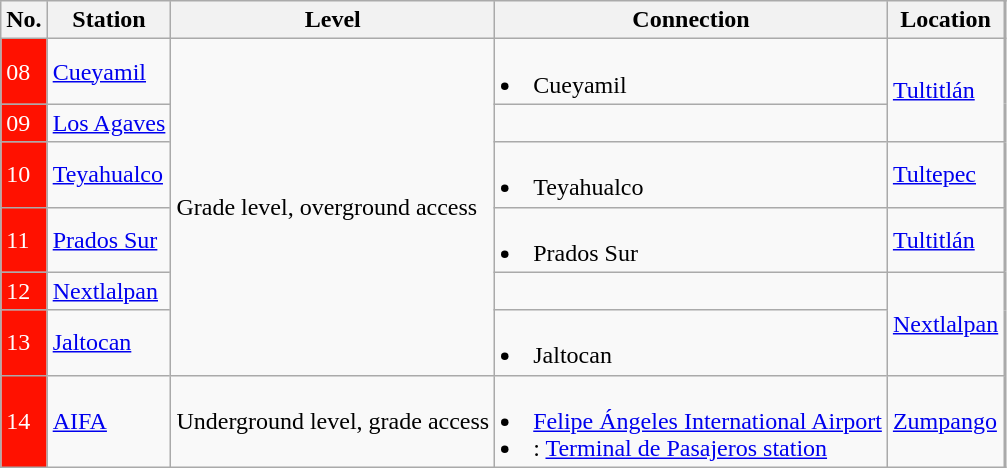<table class="wikitable" rules="all">
<tr>
<th rowspan="2">No.</th>
<th rowspan="2">Station</th>
<th rowspan="2">Level</th>
<th rowspan="2">Connection</th>
<th rowspan="2">Location</th>
</tr>
<tr>
<th style="font-size: 1%;"></th>
</tr>
<tr>
<td style="background: #FF1100; color: white;">08</td>
<td><a href='#'>Cueyamil</a></td>
<td rowspan="6">Grade level, overground access</td>
<td><br><li> Cueyamil</td>
<td rowspan="2"><a href='#'>Tultitlán</a></td>
</tr>
<tr>
<td style="background: #FF1100; color: white;">09</td>
<td><a href='#'>Los Agaves</a></td>
<td></td>
</tr>
<tr>
<td style="background: #FF1100; color: white;">10</td>
<td><a href='#'>Teyahualco</a></td>
<td><br><li> Teyahualco</td>
<td><a href='#'>Tultepec</a></td>
</tr>
<tr>
<td style="background: #FF1100; color: white;">11</td>
<td><a href='#'>Prados Sur</a></td>
<td><br><li> Prados Sur</td>
<td><a href='#'>Tultitlán</a></td>
</tr>
<tr>
<td style="background: #FF1100; color: white;">12</td>
<td><a href='#'>Nextlalpan</a></td>
<td></td>
<td rowspan="2"><a href='#'>Nextlalpan</a></td>
</tr>
<tr>
<td style="background: #FF1100; color: white;">13</td>
<td><a href='#'>Jaltocan</a></td>
<td><br><li> Jaltocan</td>
</tr>
<tr>
<td style="background: #FF1100; color: white;">14</td>
<td><a href='#'>AIFA</a></td>
<td>Underground level, grade access</td>
<td><br><li>  <a href='#'>Felipe Ángeles International Airport</a>
<li> : <a href='#'>Terminal de Pasajeros station</a></td>
<td><a href='#'>Zumpango</a></td>
</tr>
</table>
